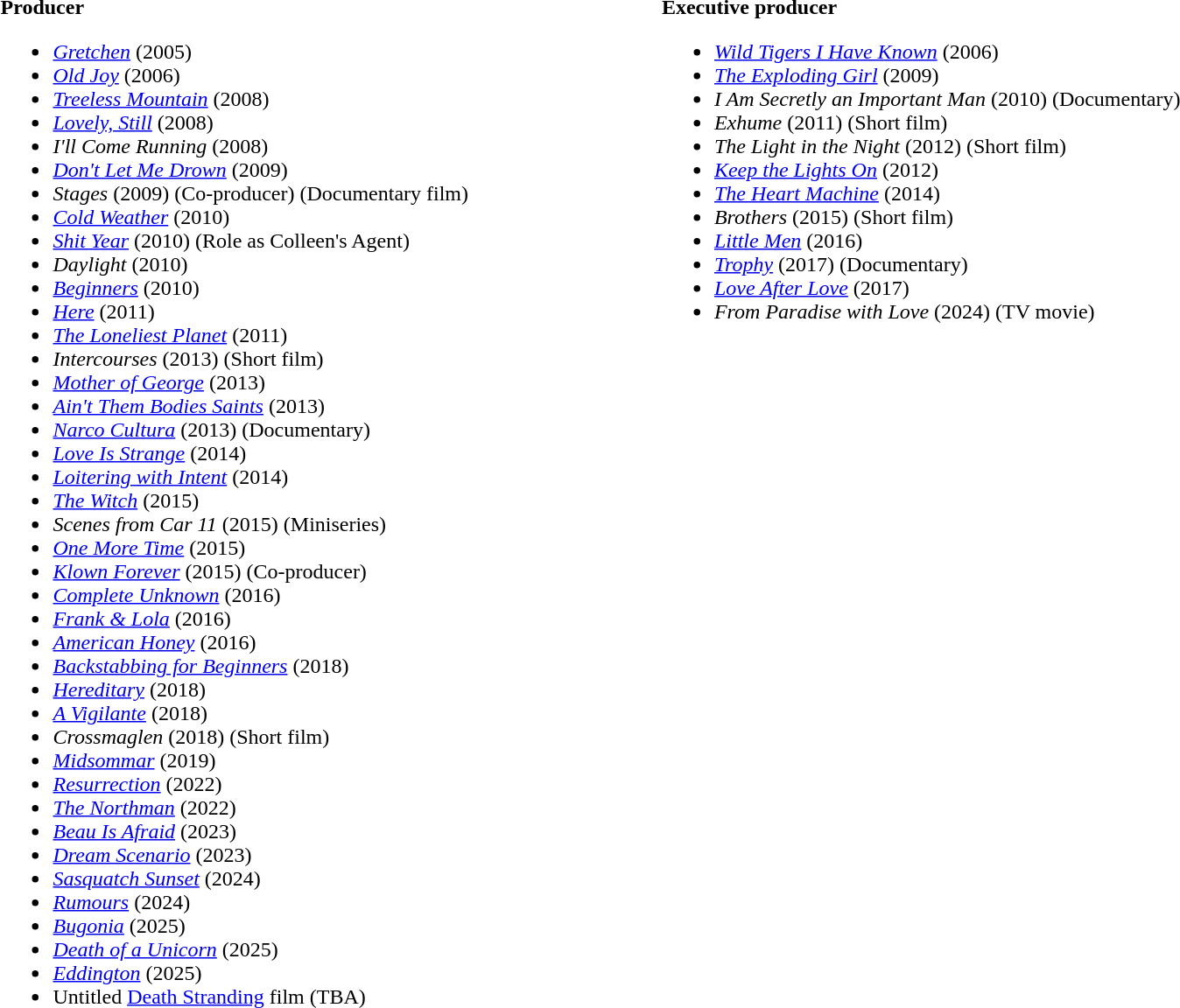<table style="width:100%;">
<tr style="vertical-align:top;">
<td style="width:40%;"><br><strong>Producer</strong><ul><li><em><a href='#'>Gretchen</a></em> (2005)</li><li><em><a href='#'>Old Joy</a></em> (2006)</li><li><em><a href='#'>Treeless Mountain</a></em> (2008)</li><li><em><a href='#'>Lovely, Still</a></em> (2008)</li><li><em>I'll Come Running</em> (2008)</li><li><em><a href='#'>Don't Let Me Drown</a></em> (2009)</li><li><em>Stages</em> (2009) (Co-producer) (Documentary film)</li><li><em><a href='#'>Cold Weather</a></em> (2010)</li><li><em><a href='#'>Shit Year</a></em> (2010) (Role as Colleen's Agent)</li><li><em>Daylight</em> (2010)</li><li><em><a href='#'>Beginners</a></em> (2010)</li><li><em><a href='#'>Here</a></em> (2011)</li><li><em><a href='#'>The Loneliest Planet</a></em> (2011)</li><li><em>Intercourses</em> (2013) (Short film)</li><li><em><a href='#'>Mother of George</a></em> (2013)</li><li><em><a href='#'>Ain't Them Bodies Saints</a></em> (2013)</li><li><em><a href='#'>Narco Cultura</a></em> (2013) (Documentary)</li><li><em><a href='#'>Love Is Strange</a></em> (2014)</li><li><em><a href='#'>Loitering with Intent</a></em> (2014)</li><li><em><a href='#'>The Witch</a></em> (2015)</li><li><em>Scenes from Car 11</em> (2015) (Miniseries)</li><li><em><a href='#'>One More Time</a></em> (2015)</li><li><em><a href='#'>Klown Forever</a></em> (2015) (Co-producer)</li><li><em><a href='#'>Complete Unknown</a></em> (2016)</li><li><em><a href='#'>Frank & Lola</a></em> (2016)</li><li><em><a href='#'>American Honey</a></em> (2016)</li><li><em><a href='#'>Backstabbing for Beginners</a></em> (2018)</li><li><em><a href='#'>Hereditary</a></em> (2018)</li><li><em><a href='#'>A Vigilante</a></em> (2018)</li><li><em>Crossmaglen</em> (2018) (Short film)</li><li><em><a href='#'>Midsommar</a></em> (2019)</li><li><em><a href='#'>Resurrection</a></em> (2022)</li><li><em><a href='#'>The Northman</a></em> (2022)</li><li><em><a href='#'>Beau Is Afraid</a></em> (2023)</li><li><em><a href='#'>Dream Scenario</a></em> (2023)</li><li><em><a href='#'>Sasquatch Sunset</a></em> (2024)</li><li><em><a href='#'>Rumours</a></em> (2024)</li><li><em><a href='#'>Bugonia</a></em> (2025)</li><li><em><a href='#'>Death of a Unicorn</a></em> (2025)</li><li><em><a href='#'>Eddington</a></em> (2025)</li><li>Untitled <a href='#'>Death Stranding</a> film (TBA)</li></ul></td>
<td style="width:60%;"><br><strong>Executive producer</strong><ul><li><em><a href='#'>Wild Tigers I Have Known</a></em> (2006)</li><li><em><a href='#'>The Exploding Girl</a></em> (2009)</li><li><em>I Am Secretly an Important Man</em> (2010) (Documentary)</li><li><em>Exhume</em> (2011) (Short film)</li><li><em>The Light in the Night</em> (2012) (Short film)</li><li><em><a href='#'>Keep the Lights On</a></em> (2012)</li><li><em><a href='#'>The Heart Machine</a></em> (2014)</li><li><em>Brothers</em> (2015) (Short film)</li><li><em><a href='#'>Little Men</a></em> (2016)</li><li><em><a href='#'>Trophy</a></em> (2017) (Documentary)</li><li><em><a href='#'>Love After Love</a></em> (2017)</li><li><em>From Paradise with Love</em> (2024) (TV movie)</li></ul></td>
<td style="width:50%;"></td>
</tr>
</table>
